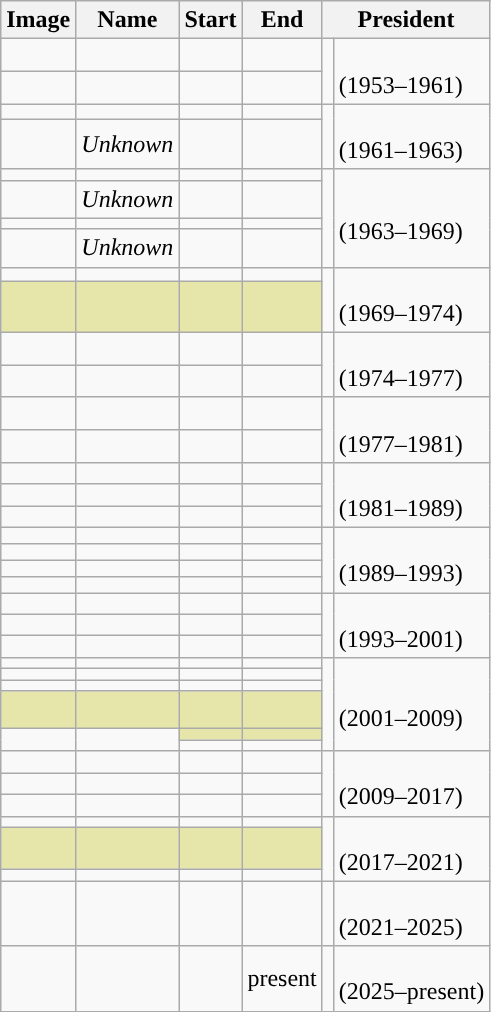<table class="wikitable sortable">
<tr>
<th class=unsortable>Image</th>
<th>Name</th>
<th>Start</th>
<th>End</th>
<th colspan=2>President</th>
</tr>
<tr>
<td></td>
<td></td>
<td></td>
<td></td>
<td rowspan=2 style="background: "></td>
<td rowspan=2><br>(1953–1961)</td>
</tr>
<tr>
<td></td>
<td></td>
<td></td>
<td></td>
</tr>
<tr>
<td></td>
<td></td>
<td></td>
<td></td>
<td rowspan=2 style="background: "></td>
<td rowspan=2><br>(1961–1963)</td>
</tr>
<tr>
<td></td>
<td><em>Unknown</em></td>
<td></td>
<td></td>
</tr>
<tr>
<td></td>
<td></td>
<td></td>
<td></td>
<td rowspan=4 style="background: "></td>
<td rowspan=4><br>(1963–1969)</td>
</tr>
<tr>
<td></td>
<td><em>Unknown</em></td>
<td></td>
<td></td>
</tr>
<tr>
<td></td>
<td></td>
<td></td>
<td></td>
</tr>
<tr>
<td></td>
<td><em>Unknown</em></td>
<td></td>
<td></td>
</tr>
<tr>
<td></td>
<td></td>
<td></td>
<td></td>
<td rowspan=2 style="background: "></td>
<td rowspan=2><br>(1969–1974)</td>
</tr>
<tr bgcolor="#e6e6aa">
<td></td>
<td><br></td>
<td></td>
<td></td>
</tr>
<tr>
<td></td>
<td></td>
<td></td>
<td></td>
<td rowspan=2 style="background: "></td>
<td rowspan=2><br>(1974–1977)</td>
</tr>
<tr>
<td></td>
<td></td>
<td></td>
<td></td>
</tr>
<tr>
<td></td>
<td></td>
<td></td>
<td></td>
<td rowspan=2 style="background: "></td>
<td rowspan=2><br>(1977–1981)</td>
</tr>
<tr>
<td></td>
<td></td>
<td></td>
<td></td>
</tr>
<tr>
<td></td>
<td></td>
<td></td>
<td></td>
<td rowspan=3 style="background: "></td>
<td rowspan=3><br>(1981–1989)</td>
</tr>
<tr>
<td></td>
<td></td>
<td></td>
<td></td>
</tr>
<tr>
<td></td>
<td></td>
<td></td>
<td></td>
</tr>
<tr>
<td></td>
<td></td>
<td></td>
<td></td>
<td rowspan=4 style="background: "></td>
<td rowspan=4><br>(1989–1993)</td>
</tr>
<tr>
<td></td>
<td></td>
<td></td>
<td></td>
</tr>
<tr>
<td></td>
<td></td>
<td></td>
<td></td>
</tr>
<tr>
<td></td>
<td></td>
<td></td>
<td></td>
</tr>
<tr>
<td></td>
<td></td>
<td></td>
<td></td>
<td rowspan=3 style="background: "></td>
<td rowspan=3><br>(1993–2001)</td>
</tr>
<tr>
<td></td>
<td></td>
<td></td>
<td></td>
</tr>
<tr>
<td></td>
<td></td>
<td></td>
<td></td>
</tr>
<tr>
<td></td>
<td></td>
<td></td>
<td></td>
<td rowspan=6 style="background: "></td>
<td rowspan=6><br>(2001–2009)</td>
</tr>
<tr>
<td></td>
<td></td>
<td></td>
<td></td>
</tr>
<tr>
<td></td>
<td></td>
<td></td>
<td></td>
</tr>
<tr bgcolor="#e6e6aa">
<td></td>
<td><br></td>
<td></td>
<td></td>
</tr>
<tr>
<td rowspan=2></td>
<td rowspan=2></td>
<td style="background-color:#E6E6AA;"></td>
<td style="background-color:#E6E6AA;"></td>
</tr>
<tr>
<td></td>
<td></td>
</tr>
<tr>
<td></td>
<td></td>
<td></td>
<td></td>
<td rowspan=3 style="background: "></td>
<td rowspan=3><br>(2009–2017)</td>
</tr>
<tr>
<td></td>
<td></td>
<td></td>
<td></td>
</tr>
<tr>
<td></td>
<td></td>
<td></td>
<td></td>
</tr>
<tr>
<td></td>
<td></td>
<td></td>
<td></td>
<td rowspan=3 style="background: "></td>
<td rowspan=3><br>(2017–2021)</td>
</tr>
<tr bgcolor="#e6e6aa">
<td></td>
<td><br></td>
<td></td>
<td></td>
</tr>
<tr>
<td></td>
<td></td>
<td></td>
<td></td>
</tr>
<tr>
<td></td>
<td></td>
<td></td>
<td></td>
<td style="background: "></td>
<td><br>(2021–2025)</td>
</tr>
<tr>
<td></td>
<td></td>
<td></td>
<td>present</td>
<td style="background: "></td>
<td><br>(2025–present)</td>
</tr>
</table>
